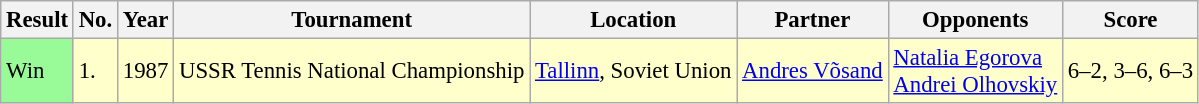<table class="wikitable" style="font-size:95%">
<tr>
<th>Result</th>
<th>No.</th>
<th>Year</th>
<th>Tournament</th>
<th>Location</th>
<th>Partner</th>
<th>Opponents</th>
<th>Score</th>
</tr>
<tr bgcolor=#FFFFCC>
<td style="background:#98fb98;">Win</td>
<td>1.</td>
<td>1987</td>
<td>USSR Tennis National Championship</td>
<td> <a href='#'>Tallinn</a>, Soviet Union</td>
<td> <a href='#'>Andres Võsand</a></td>
<td> <a href='#'>Natalia Egorova</a> <br>  <a href='#'>Andrei Olhovskiy</a></td>
<td>6–2, 3–6, 6–3</td>
</tr>
</table>
